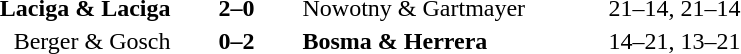<table>
<tr>
<th width=200></th>
<th width=80></th>
<th width=200></th>
<th width=220></th>
</tr>
<tr>
<td align=right><strong>Laciga & Laciga</strong></td>
<td align=center><strong>2–0</strong></td>
<td align=left>Nowotny & Gartmayer</td>
<td>21–14, 21–14</td>
</tr>
<tr>
<td align=right>Berger & Gosch</td>
<td align=center><strong>0–2</strong></td>
<td align=left><strong>Bosma & Herrera</strong></td>
<td>14–21, 13–21</td>
</tr>
</table>
